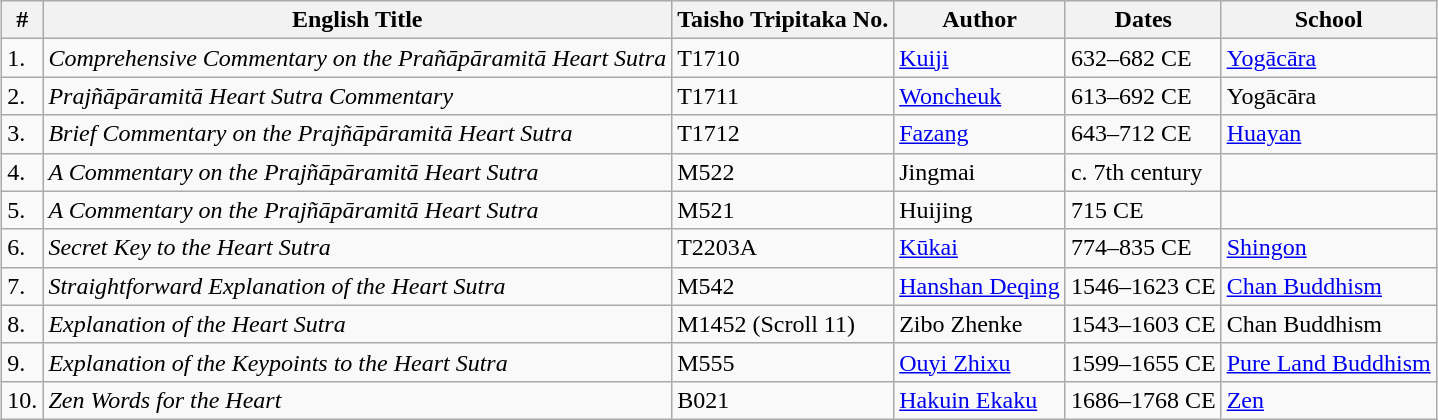<table class="wikitable" style="margin-left: auto; margin-right: auto; border: none;">
<tr>
<th>#</th>
<th>English Title</th>
<th>Taisho Tripitaka No.</th>
<th>Author</th>
<th>Dates</th>
<th>School</th>
</tr>
<tr>
<td>1.</td>
<td><em>Comprehensive Commentary on the Prañāpāramitā Heart Sutra</em> </td>
<td>T1710</td>
<td><a href='#'>Kuiji</a></td>
<td>632–682 CE</td>
<td><a href='#'>Yogācāra</a></td>
</tr>
<tr>
<td>2.</td>
<td><em>Prajñāpāramitā Heart Sutra Commentary</em></td>
<td>T1711</td>
<td><a href='#'>Woncheuk</a></td>
<td>613–692 CE</td>
<td>Yogācāra</td>
</tr>
<tr>
<td>3.</td>
<td><em>Brief Commentary on the Prajñāpāramitā Heart Sutra</em></td>
<td>T1712</td>
<td><a href='#'>Fazang</a></td>
<td>643–712 CE</td>
<td><a href='#'>Huayan</a></td>
</tr>
<tr>
<td>4.</td>
<td><em>A Commentary on the Prajñāpāramitā Heart Sutra</em></td>
<td>M522</td>
<td>Jingmai</td>
<td>c. 7th century</td>
<td></td>
</tr>
<tr>
<td>5.</td>
<td><em>A Commentary on the Prajñāpāramitā Heart Sutra</em></td>
<td>M521</td>
<td>Huijing</td>
<td>715 CE</td>
<td></td>
</tr>
<tr>
<td>6.</td>
<td><em>Secret Key to the Heart Sutra</em></td>
<td>T2203A</td>
<td><a href='#'>Kūkai</a></td>
<td>774–835 CE</td>
<td><a href='#'>Shingon</a></td>
</tr>
<tr>
<td>7.</td>
<td><em>Straightforward Explanation of the Heart Sutra</em></td>
<td>M542</td>
<td><a href='#'>Hanshan Deqing</a></td>
<td>1546–1623 CE</td>
<td><a href='#'>Chan Buddhism</a></td>
</tr>
<tr>
<td>8.</td>
<td><em>Explanation of the Heart Sutra</em></td>
<td>M1452 (Scroll 11)</td>
<td>Zibo Zhenke</td>
<td>1543–1603 CE</td>
<td>Chan Buddhism</td>
</tr>
<tr>
<td>9.</td>
<td><em>Explanation of the Keypoints to the Heart Sutra</em></td>
<td>M555</td>
<td><a href='#'>Ouyi Zhixu</a></td>
<td>1599–1655 CE</td>
<td><a href='#'>Pure Land Buddhism</a></td>
</tr>
<tr>
<td>10.</td>
<td><em>Zen Words for the Heart</em></td>
<td>B021</td>
<td><a href='#'>Hakuin Ekaku</a></td>
<td>1686–1768 CE</td>
<td><a href='#'>Zen</a></td>
</tr>
</table>
